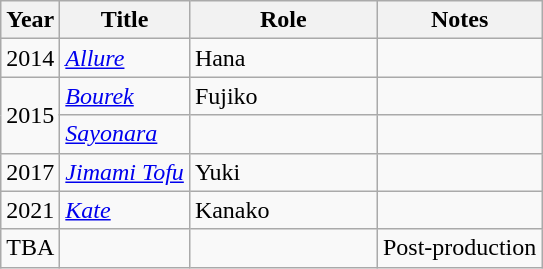<table class="wikitable sortable">
<tr>
<th>Year</th>
<th>Title</th>
<th width=118>Role</th>
<th>Notes</th>
</tr>
<tr>
<td>2014</td>
<td><em><a href='#'>Allure</a></em></td>
<td>Hana</td>
<td></td>
</tr>
<tr>
<td rowspan=2>2015</td>
<td><em><a href='#'>Bourek</a></em></td>
<td>Fujiko</td>
<td></td>
</tr>
<tr>
<td><em><a href='#'>Sayonara</a></em></td>
<td></td>
<td></td>
</tr>
<tr>
<td>2017</td>
<td><em><a href='#'>Jimami Tofu</a></em></td>
<td>Yuki</td>
<td></td>
</tr>
<tr>
<td>2021</td>
<td><em><a href='#'>Kate</a></em></td>
<td>Kanako</td>
<td></td>
</tr>
<tr>
<td>TBA</td>
<td></td>
<td></td>
<td>Post-production</td>
</tr>
</table>
